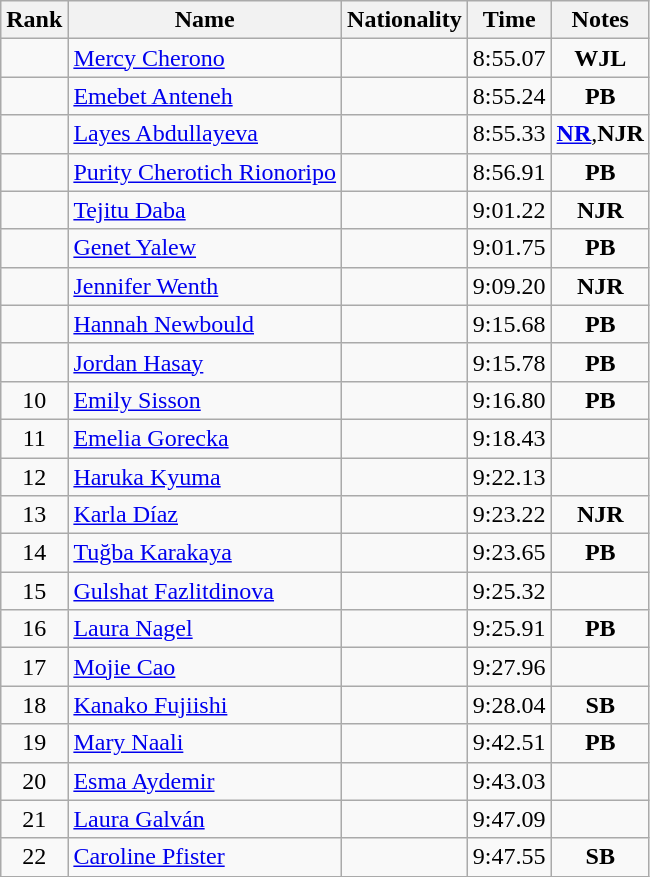<table class="wikitable sortable" style="text-align:center">
<tr>
<th>Rank</th>
<th>Name</th>
<th>Nationality</th>
<th>Time</th>
<th>Notes</th>
</tr>
<tr>
<td></td>
<td align=left><a href='#'>Mercy Cherono</a></td>
<td align=left></td>
<td>8:55.07</td>
<td><strong>WJL</strong></td>
</tr>
<tr>
<td></td>
<td align=left><a href='#'>Emebet Anteneh</a></td>
<td align=left></td>
<td>8:55.24</td>
<td><strong>PB</strong></td>
</tr>
<tr>
<td></td>
<td align=left><a href='#'>Layes Abdullayeva</a></td>
<td align=left></td>
<td>8:55.33</td>
<td><strong><a href='#'>NR</a></strong>,<strong>NJR</strong></td>
</tr>
<tr>
<td></td>
<td align=left><a href='#'>Purity Cherotich Rionoripo</a></td>
<td align=left></td>
<td>8:56.91</td>
<td><strong>PB</strong></td>
</tr>
<tr>
<td></td>
<td align=left><a href='#'>Tejitu Daba</a></td>
<td align=left></td>
<td>9:01.22</td>
<td><strong>NJR</strong></td>
</tr>
<tr>
<td></td>
<td align=left><a href='#'>Genet Yalew</a></td>
<td align=left></td>
<td>9:01.75</td>
<td><strong>PB</strong></td>
</tr>
<tr>
<td></td>
<td align=left><a href='#'>Jennifer Wenth</a></td>
<td align=left></td>
<td>9:09.20</td>
<td><strong>NJR</strong></td>
</tr>
<tr>
<td></td>
<td align=left><a href='#'>Hannah Newbould</a></td>
<td align=left></td>
<td>9:15.68</td>
<td><strong>PB</strong></td>
</tr>
<tr>
<td></td>
<td align=left><a href='#'>Jordan Hasay</a></td>
<td align=left></td>
<td>9:15.78</td>
<td><strong>PB</strong></td>
</tr>
<tr>
<td>10</td>
<td align=left><a href='#'>Emily Sisson</a></td>
<td align=left></td>
<td>9:16.80</td>
<td><strong>PB</strong></td>
</tr>
<tr>
<td>11</td>
<td align=left><a href='#'>Emelia Gorecka</a></td>
<td align=left></td>
<td>9:18.43</td>
<td></td>
</tr>
<tr>
<td>12</td>
<td align=left><a href='#'>Haruka Kyuma</a></td>
<td align=left></td>
<td>9:22.13</td>
<td></td>
</tr>
<tr>
<td>13</td>
<td align=left><a href='#'>Karla Díaz</a></td>
<td align=left></td>
<td>9:23.22</td>
<td><strong>NJR</strong></td>
</tr>
<tr>
<td>14</td>
<td align=left><a href='#'>Tuğba Karakaya</a></td>
<td align=left></td>
<td>9:23.65</td>
<td><strong>PB</strong></td>
</tr>
<tr>
<td>15</td>
<td align=left><a href='#'>Gulshat Fazlitdinova</a></td>
<td align=left></td>
<td>9:25.32</td>
<td></td>
</tr>
<tr>
<td>16</td>
<td align=left><a href='#'>Laura Nagel</a></td>
<td align=left></td>
<td>9:25.91</td>
<td><strong>PB</strong></td>
</tr>
<tr>
<td>17</td>
<td align=left><a href='#'>Mojie Cao</a></td>
<td align=left></td>
<td>9:27.96</td>
<td></td>
</tr>
<tr>
<td>18</td>
<td align=left><a href='#'>Kanako Fujiishi</a></td>
<td align=left></td>
<td>9:28.04</td>
<td><strong>SB</strong></td>
</tr>
<tr>
<td>19</td>
<td align=left><a href='#'>Mary Naali</a></td>
<td align=left></td>
<td>9:42.51</td>
<td><strong>PB</strong></td>
</tr>
<tr>
<td>20</td>
<td align=left><a href='#'>Esma Aydemir</a></td>
<td align=left></td>
<td>9:43.03</td>
<td></td>
</tr>
<tr>
<td>21</td>
<td align=left><a href='#'>Laura Galván</a></td>
<td align=left></td>
<td>9:47.09</td>
<td></td>
</tr>
<tr>
<td>22</td>
<td align=left><a href='#'>Caroline Pfister</a></td>
<td align=left></td>
<td>9:47.55</td>
<td><strong>SB</strong></td>
</tr>
</table>
